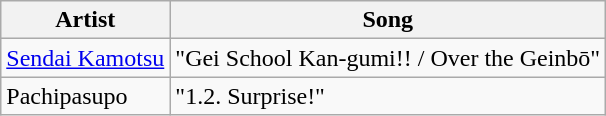<table class="wikitable">
<tr>
<th>Artist</th>
<th>Song</th>
</tr>
<tr>
<td><a href='#'>Sendai Kamotsu</a></td>
<td>"Gei School Kan-gumi!! / Over the Geinbō"</td>
</tr>
<tr>
<td>Pachipasupo</td>
<td>"1.2. Surprise!"</td>
</tr>
</table>
